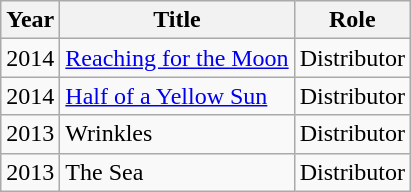<table class="wikitable">
<tr>
<th>Year</th>
<th>Title</th>
<th>Role</th>
</tr>
<tr>
<td>2014</td>
<td><a href='#'>Reaching for the Moon</a></td>
<td>Distributor</td>
</tr>
<tr>
<td>2014</td>
<td><a href='#'>Half of a Yellow Sun</a></td>
<td>Distributor</td>
</tr>
<tr>
<td>2013</td>
<td>Wrinkles</td>
<td>Distributor</td>
</tr>
<tr>
<td>2013</td>
<td>The Sea</td>
<td>Distributor</td>
</tr>
</table>
